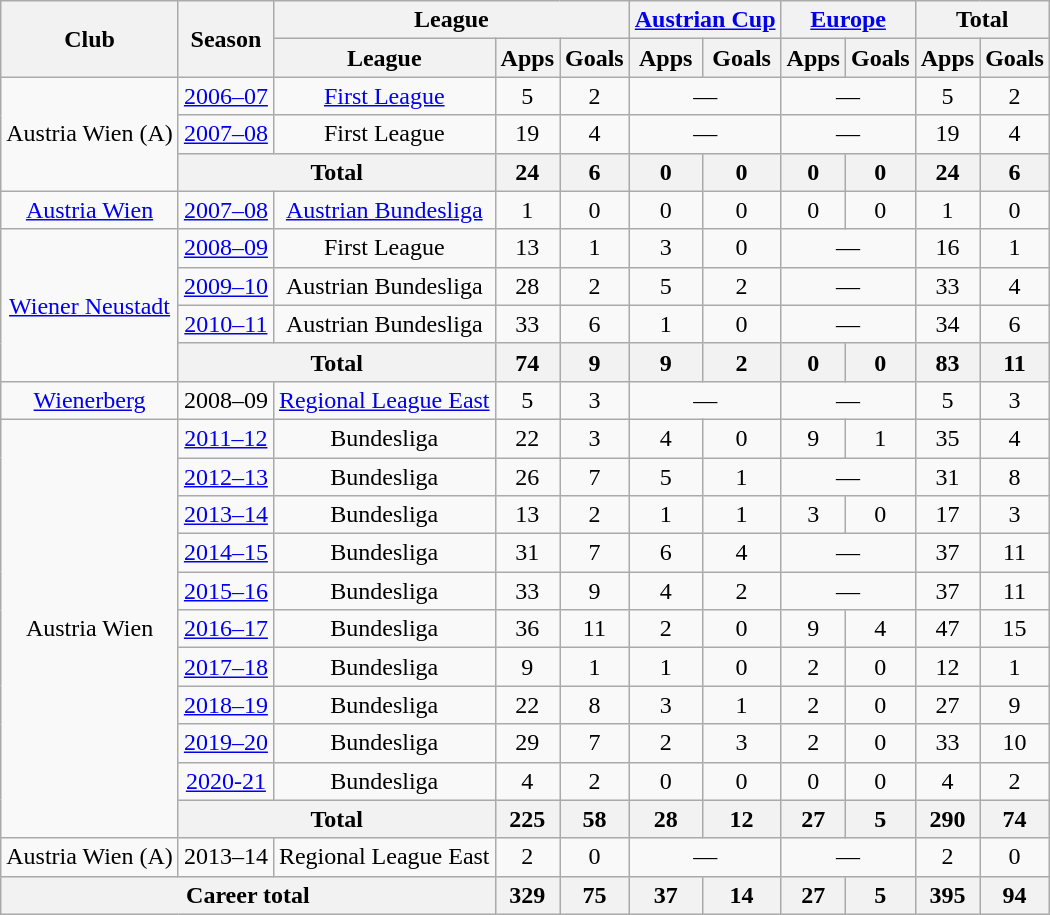<table class="wikitable" style="text-align: center">
<tr>
<th rowspan="2">Club</th>
<th rowspan="2">Season</th>
<th colspan="3">League</th>
<th colspan="2"><a href='#'>Austrian Cup</a></th>
<th colspan="2"><a href='#'>Europe</a></th>
<th colspan="2">Total</th>
</tr>
<tr>
<th>League</th>
<th>Apps</th>
<th>Goals</th>
<th>Apps</th>
<th>Goals</th>
<th>Apps</th>
<th>Goals</th>
<th>Apps</th>
<th>Goals</th>
</tr>
<tr>
<td rowspan="3">Austria Wien (A)</td>
<td><a href='#'>2006–07</a></td>
<td><a href='#'>First League</a></td>
<td>5</td>
<td>2</td>
<td colspan="2">—</td>
<td colspan="2">—</td>
<td>5</td>
<td>2</td>
</tr>
<tr>
<td><a href='#'>2007–08</a></td>
<td>First League</td>
<td>19</td>
<td>4</td>
<td colspan="2">—</td>
<td colspan="2">—</td>
<td>19</td>
<td>4</td>
</tr>
<tr>
<th colspan="2">Total</th>
<th>24</th>
<th>6</th>
<th>0</th>
<th>0</th>
<th>0</th>
<th>0</th>
<th>24</th>
<th>6</th>
</tr>
<tr>
<td><a href='#'>Austria Wien</a></td>
<td><a href='#'>2007–08</a></td>
<td><a href='#'>Austrian Bundesliga</a></td>
<td>1</td>
<td>0</td>
<td>0</td>
<td>0</td>
<td>0</td>
<td>0</td>
<td>1</td>
<td>0</td>
</tr>
<tr>
<td rowspan="4"><a href='#'>Wiener Neustadt</a></td>
<td><a href='#'>2008–09</a></td>
<td>First League</td>
<td>13</td>
<td>1</td>
<td>3</td>
<td>0</td>
<td colspan="2">—</td>
<td>16</td>
<td>1</td>
</tr>
<tr>
<td><a href='#'>2009–10</a></td>
<td>Austrian Bundesliga</td>
<td>28</td>
<td>2</td>
<td>5</td>
<td>2</td>
<td colspan="2">—</td>
<td>33</td>
<td>4</td>
</tr>
<tr>
<td><a href='#'>2010–11</a></td>
<td>Austrian Bundesliga</td>
<td>33</td>
<td>6</td>
<td>1</td>
<td>0</td>
<td colspan="2">—</td>
<td>34</td>
<td>6</td>
</tr>
<tr>
<th colspan="2">Total</th>
<th>74</th>
<th>9</th>
<th>9</th>
<th>2</th>
<th>0</th>
<th>0</th>
<th>83</th>
<th>11</th>
</tr>
<tr>
<td><a href='#'>Wienerberg</a></td>
<td>2008–09</td>
<td><a href='#'>Regional League East</a></td>
<td>5</td>
<td>3</td>
<td colspan="2">—</td>
<td colspan="2">—</td>
<td>5</td>
<td>3</td>
</tr>
<tr>
<td rowspan="11">Austria Wien</td>
<td><a href='#'>2011–12</a></td>
<td>Bundesliga</td>
<td>22</td>
<td>3</td>
<td>4</td>
<td>0</td>
<td>9</td>
<td>1</td>
<td>35</td>
<td>4</td>
</tr>
<tr>
<td><a href='#'>2012–13</a></td>
<td>Bundesliga</td>
<td>26</td>
<td>7</td>
<td>5</td>
<td>1</td>
<td colspan="2">—</td>
<td>31</td>
<td>8</td>
</tr>
<tr>
<td><a href='#'>2013–14</a></td>
<td>Bundesliga</td>
<td>13</td>
<td>2</td>
<td>1</td>
<td>1</td>
<td>3</td>
<td>0</td>
<td>17</td>
<td>3</td>
</tr>
<tr>
<td><a href='#'>2014–15</a></td>
<td>Bundesliga</td>
<td>31</td>
<td>7</td>
<td>6</td>
<td>4</td>
<td colspan="2">—</td>
<td>37</td>
<td>11</td>
</tr>
<tr>
<td><a href='#'>2015–16</a></td>
<td>Bundesliga</td>
<td>33</td>
<td>9</td>
<td>4</td>
<td>2</td>
<td colspan="2">—</td>
<td>37</td>
<td>11</td>
</tr>
<tr>
<td><a href='#'>2016–17</a></td>
<td>Bundesliga</td>
<td>36</td>
<td>11</td>
<td>2</td>
<td>0</td>
<td>9</td>
<td>4</td>
<td>47</td>
<td>15</td>
</tr>
<tr>
<td><a href='#'>2017–18</a></td>
<td>Bundesliga</td>
<td>9</td>
<td>1</td>
<td>1</td>
<td>0</td>
<td>2</td>
<td>0</td>
<td>12</td>
<td>1</td>
</tr>
<tr>
<td><a href='#'>2018–19</a></td>
<td>Bundesliga</td>
<td>22</td>
<td>8</td>
<td>3</td>
<td>1</td>
<td>2</td>
<td>0</td>
<td>27</td>
<td>9</td>
</tr>
<tr>
<td><a href='#'>2019–20</a></td>
<td>Bundesliga</td>
<td>29</td>
<td>7</td>
<td>2</td>
<td>3</td>
<td>2</td>
<td>0</td>
<td>33</td>
<td>10</td>
</tr>
<tr>
<td><a href='#'>2020-21</a></td>
<td>Bundesliga</td>
<td>4</td>
<td>2</td>
<td>0</td>
<td>0</td>
<td>0</td>
<td>0</td>
<td>4</td>
<td>2</td>
</tr>
<tr>
<th colspan="2">Total</th>
<th>225</th>
<th>58</th>
<th>28</th>
<th>12</th>
<th>27</th>
<th>5</th>
<th>290</th>
<th>74</th>
</tr>
<tr>
<td>Austria Wien (A)</td>
<td>2013–14</td>
<td>Regional League East</td>
<td>2</td>
<td>0</td>
<td colspan="2">—</td>
<td colspan="2">—</td>
<td>2</td>
<td>0</td>
</tr>
<tr>
<th colspan="3">Career total</th>
<th>329</th>
<th>75</th>
<th>37</th>
<th>14</th>
<th>27</th>
<th>5</th>
<th>395</th>
<th>94</th>
</tr>
</table>
